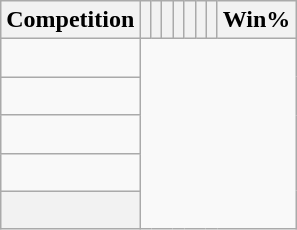<table class="wikitable sortable" style="text-align: center;">
<tr>
<th>Competition</th>
<th></th>
<th></th>
<th></th>
<th></th>
<th></th>
<th></th>
<th></th>
<th>Win%</th>
</tr>
<tr>
<td style="text-align:left"><br></td>
</tr>
<tr>
<td style="text-align:left"><br></td>
</tr>
<tr>
<td style="text-align:left"><br></td>
</tr>
<tr>
<td style="text-align:left"><br></td>
</tr>
<tr class="sortbottom">
<th><br></th>
</tr>
</table>
